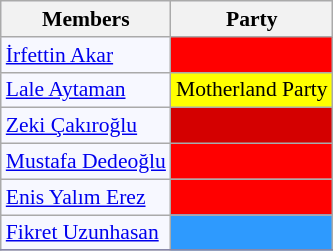<table class=wikitable style="border:1px solid #8888aa; background-color:#f7f8ff; padding:0px; font-size:90%;">
<tr>
<th>Members</th>
<th>Party</th>
</tr>
<tr>
<td><a href='#'>İrfettin Akar</a></td>
<td style="background: #ff0000"></td>
</tr>
<tr>
<td><a href='#'>Lale Aytaman</a></td>
<td style="background: #ffff00">Motherland Party</td>
</tr>
<tr>
<td><a href='#'>Zeki Çakıroğlu</a></td>
<td style="background: #d40000"></td>
</tr>
<tr>
<td><a href='#'>Mustafa Dedeoğlu</a></td>
<td style="background: #ff0000"></td>
</tr>
<tr>
<td><a href='#'>Enis Yalım Erez</a></td>
<td style="background: #ff0000"></td>
</tr>
<tr>
<td><a href='#'>Fikret Uzunhasan</a></td>
<td style="background: #2E9AFE"></td>
</tr>
<tr>
</tr>
</table>
